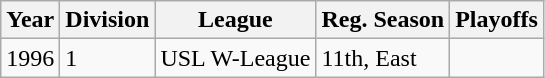<table class="wikitable">
<tr>
<th>Year</th>
<th>Division</th>
<th>League</th>
<th>Reg. Season</th>
<th>Playoffs</th>
</tr>
<tr>
<td>1996</td>
<td>1</td>
<td>USL W-League</td>
<td>11th, East</td>
<td></td>
</tr>
</table>
